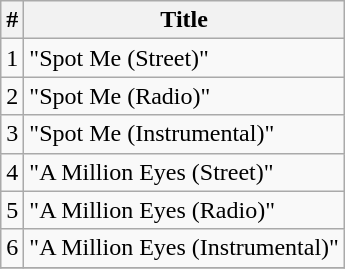<table class="wikitable">
<tr>
<th>#</th>
<th>Title</th>
</tr>
<tr>
<td>1</td>
<td>"Spot Me (Street)"</td>
</tr>
<tr>
<td>2</td>
<td>"Spot Me (Radio)"</td>
</tr>
<tr>
<td>3</td>
<td>"Spot Me (Instrumental)"</td>
</tr>
<tr>
<td>4</td>
<td>"A Million Eyes (Street)"</td>
</tr>
<tr>
<td>5</td>
<td>"A Million Eyes (Radio)"</td>
</tr>
<tr>
<td>6</td>
<td>"A Million Eyes (Instrumental)"</td>
</tr>
<tr>
</tr>
</table>
